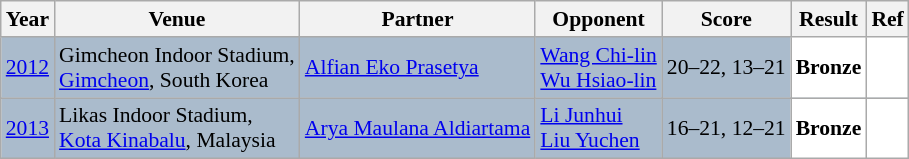<table class="sortable wikitable" style="font-size: 90%">
<tr>
<th>Year</th>
<th>Venue</th>
<th>Partner</th>
<th>Opponent</th>
<th>Score</th>
<th>Result</th>
<th>Ref</th>
</tr>
<tr style="background:#AABBCC">
<td align="center"><a href='#'>2012</a></td>
<td align="left">Gimcheon Indoor Stadium,<br><a href='#'>Gimcheon</a>, South Korea</td>
<td align="left"> <a href='#'>Alfian Eko Prasetya</a></td>
<td align="left"> <a href='#'>Wang Chi-lin</a><br> <a href='#'>Wu Hsiao-lin</a></td>
<td align="left">20–22, 13–21</td>
<td style="text-align:left; background:white"> <strong>Bronze</strong></td>
<td style="text-align:center; background:white"></td>
</tr>
<tr style="background:#AABBCC">
<td align="center"><a href='#'>2013</a></td>
<td align="left">Likas Indoor Stadium,<br><a href='#'>Kota Kinabalu</a>, Malaysia</td>
<td align="left"> <a href='#'>Arya Maulana Aldiartama</a></td>
<td align="left"> <a href='#'>Li Junhui</a><br> <a href='#'>Liu Yuchen</a></td>
<td align="left">16–21, 12–21</td>
<td style="text-align:left; background:white"> <strong>Bronze</strong></td>
<td style="text-align:center; background:white"></td>
</tr>
</table>
